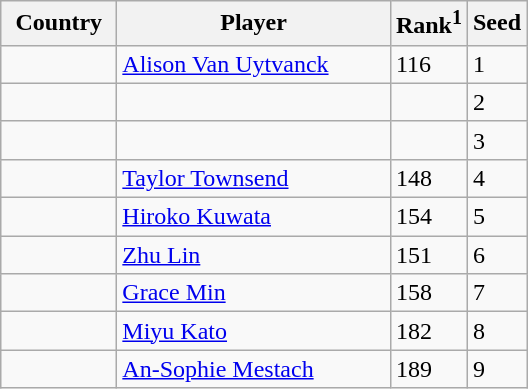<table class="sortable wikitable">
<tr>
<th width="70">Country</th>
<th width="175">Player</th>
<th>Rank<sup>1</sup></th>
<th>Seed</th>
</tr>
<tr>
<td></td>
<td><a href='#'>Alison Van Uytvanck</a></td>
<td>116</td>
<td>1</td>
</tr>
<tr>
<td></td>
<td></td>
<td></td>
<td>2</td>
</tr>
<tr>
<td></td>
<td></td>
<td></td>
<td>3</td>
</tr>
<tr>
<td></td>
<td><a href='#'>Taylor Townsend</a></td>
<td>148</td>
<td>4</td>
</tr>
<tr>
<td></td>
<td><a href='#'>Hiroko Kuwata</a></td>
<td>154</td>
<td>5</td>
</tr>
<tr>
<td></td>
<td><a href='#'>Zhu Lin</a></td>
<td>151</td>
<td>6</td>
</tr>
<tr>
<td></td>
<td><a href='#'>Grace Min</a></td>
<td>158</td>
<td>7</td>
</tr>
<tr>
<td></td>
<td><a href='#'>Miyu Kato</a></td>
<td>182</td>
<td>8</td>
</tr>
<tr>
<td></td>
<td><a href='#'>An-Sophie Mestach</a></td>
<td>189</td>
<td>9</td>
</tr>
</table>
